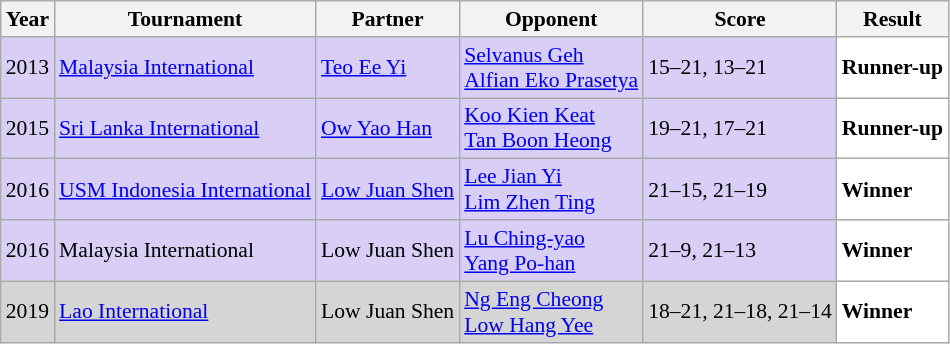<table class="sortable wikitable" style="font-size: 90%;">
<tr>
<th>Year</th>
<th>Tournament</th>
<th>Partner</th>
<th>Opponent</th>
<th>Score</th>
<th>Result</th>
</tr>
<tr style="background:#D8CEF6">
<td align="center">2013</td>
<td align="left"><a href='#'>Malaysia International</a></td>
<td align="left"> <a href='#'>Teo Ee Yi</a></td>
<td align="left"> <a href='#'>Selvanus Geh</a> <br>  <a href='#'>Alfian Eko Prasetya</a></td>
<td align="left">15–21, 13–21</td>
<td style="text-align:left; background:white"> <strong>Runner-up</strong></td>
</tr>
<tr style="background:#D8CEF6">
<td align="center">2015</td>
<td align="left"><a href='#'>Sri Lanka International</a></td>
<td align="left"> <a href='#'>Ow Yao Han</a></td>
<td align="left"> <a href='#'>Koo Kien Keat</a> <br>  <a href='#'>Tan Boon Heong</a></td>
<td align="left">19–21, 17–21</td>
<td style="text-align:left; background:white"> <strong>Runner-up</strong></td>
</tr>
<tr style="background:#D8CEF6">
<td align="center">2016</td>
<td align="left"><a href='#'>USM Indonesia International</a></td>
<td align="left"> <a href='#'>Low Juan Shen</a></td>
<td align="left"> <a href='#'>Lee Jian Yi</a> <br>  <a href='#'>Lim Zhen Ting</a></td>
<td align="left">21–15, 21–19</td>
<td style="text-align:left; background:white"> <strong>Winner</strong></td>
</tr>
<tr style="background:#D8CEF6">
<td align="center">2016</td>
<td align="left">Malaysia International</td>
<td align="left"> Low Juan Shen</td>
<td align="left"> <a href='#'>Lu Ching-yao</a> <br>  <a href='#'>Yang Po-han</a></td>
<td align="left">21–9, 21–13</td>
<td style="text-align:left; background:white"> <strong>Winner</strong></td>
</tr>
<tr style="background:#D5D5D5">
<td align="center">2019</td>
<td align="left"><a href='#'>Lao International</a></td>
<td align="left"> Low Juan Shen</td>
<td align="left"> <a href='#'>Ng Eng Cheong</a> <br>  <a href='#'>Low Hang Yee</a></td>
<td align="left">18–21, 21–18, 21–14</td>
<td style="text-align:left; background:white"> <strong>Winner</strong></td>
</tr>
</table>
